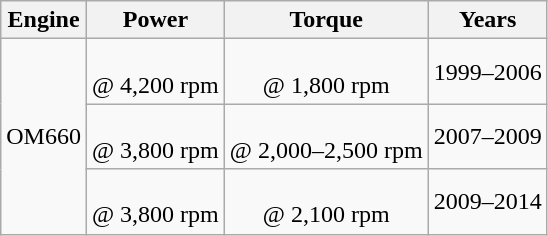<table class="wikitable sortable" style="text-align: center;">
<tr>
<th>Engine</th>
<th>Power</th>
<th>Torque</th>
<th>Years</th>
</tr>
<tr>
<td rowspan="3">OM660</td>
<td> <br> @ 4,200 rpm</td>
<td> <br> @ 1,800 rpm</td>
<td>1999–2006</td>
</tr>
<tr>
<td> <br> @ 3,800 rpm</td>
<td> <br> @ 2,000–2,500 rpm</td>
<td>2007–2009</td>
</tr>
<tr>
<td> <br> @ 3,800 rpm</td>
<td> <br> @ 2,100 rpm</td>
<td>2009–2014</td>
</tr>
</table>
